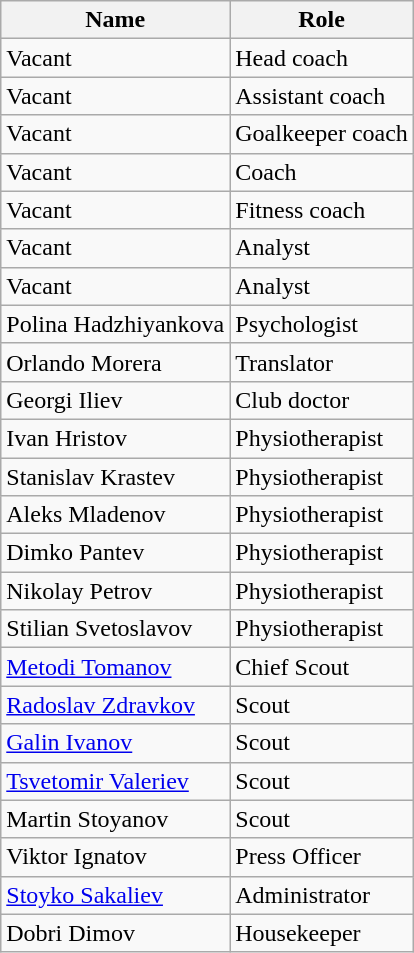<table class="wikitable">
<tr>
<th>Name</th>
<th>Role</th>
</tr>
<tr>
<td> Vacant</td>
<td>Head coach</td>
</tr>
<tr>
<td> Vacant</td>
<td>Assistant coach</td>
</tr>
<tr>
<td> Vacant</td>
<td>Goalkeeper coach</td>
</tr>
<tr>
<td> Vacant</td>
<td>Coach</td>
</tr>
<tr>
<td> Vacant</td>
<td>Fitness coach</td>
</tr>
<tr>
<td> Vacant</td>
<td>Analyst</td>
</tr>
<tr>
<td> Vacant</td>
<td>Analyst</td>
</tr>
<tr>
<td> Polina Hadzhiyankova</td>
<td>Psychologist</td>
</tr>
<tr>
<td>  Orlando Morera</td>
<td>Translator</td>
</tr>
<tr>
<td> Georgi Iliev</td>
<td>Club doctor</td>
</tr>
<tr>
<td> Ivan Hristov</td>
<td>Physiotherapist</td>
</tr>
<tr>
<td> Stanislav Krastev</td>
<td>Physiotherapist</td>
</tr>
<tr>
<td> Aleks Mladenov</td>
<td>Physiotherapist</td>
</tr>
<tr>
<td> Dimko Pantev</td>
<td>Physiotherapist</td>
</tr>
<tr>
<td> Nikolay Petrov</td>
<td>Physiotherapist</td>
</tr>
<tr>
<td> Stilian Svetoslavov</td>
<td>Physiotherapist</td>
</tr>
<tr>
<td> <a href='#'>Metodi Tomanov</a></td>
<td>Chief Scout</td>
</tr>
<tr>
<td> <a href='#'>Radoslav Zdravkov</a></td>
<td>Scout</td>
</tr>
<tr>
<td> <a href='#'>Galin Ivanov</a></td>
<td>Scout</td>
</tr>
<tr>
<td> <a href='#'>Tsvetomir Valeriev</a></td>
<td>Scout</td>
</tr>
<tr>
<td> Martin Stoyanov</td>
<td>Scout</td>
</tr>
<tr>
<td> Viktor Ignatov</td>
<td>Press Officer</td>
</tr>
<tr>
<td> <a href='#'>Stoyko Sakaliev</a></td>
<td>Administrator</td>
</tr>
<tr>
<td> Dobri Dimov</td>
<td>Housekeeper</td>
</tr>
</table>
